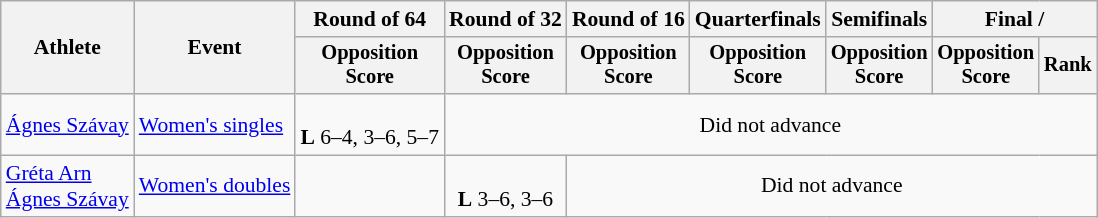<table class=wikitable style="font-size:90%">
<tr>
<th rowspan="2">Athlete</th>
<th rowspan="2">Event</th>
<th>Round of 64</th>
<th>Round of 32</th>
<th>Round of 16</th>
<th>Quarterfinals</th>
<th>Semifinals</th>
<th colspan=2>Final / </th>
</tr>
<tr style="font-size:95%">
<th>Opposition<br>Score</th>
<th>Opposition<br>Score</th>
<th>Opposition<br>Score</th>
<th>Opposition<br>Score</th>
<th>Opposition<br>Score</th>
<th>Opposition<br>Score</th>
<th>Rank</th>
</tr>
<tr align=center>
<td align=left><a href='#'>Ágnes Szávay</a></td>
<td align=left><a href='#'>Women's singles</a></td>
<td><br><strong>L</strong> 6–4, 3–6, 5–7</td>
<td colspan=6>Did not advance</td>
</tr>
<tr align=center>
<td align=left><a href='#'>Gréta Arn</a><br><a href='#'>Ágnes Szávay</a></td>
<td align=left><a href='#'>Women's doubles</a></td>
<td></td>
<td><br><strong>L</strong> 3–6, 3–6</td>
<td colspan=5>Did not advance</td>
</tr>
</table>
